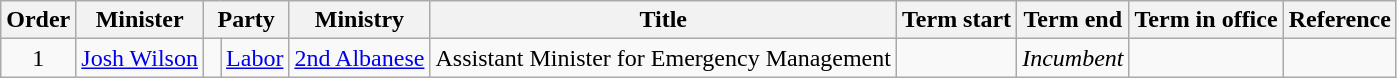<table class="wikitable">
<tr>
<th>Order</th>
<th>Minister</th>
<th colspan=2>Party</th>
<th>Ministry</th>
<th>Title</th>
<th>Term start</th>
<th>Term end</th>
<th>Term in office</th>
<th>Reference</th>
</tr>
<tr>
<td align=center>1</td>
<td><a href='#'>Josh Wilson</a></td>
<td> </td>
<td><a href='#'>Labor</a></td>
<td><a href='#'>2nd Albanese</a></td>
<td>Assistant Minister for Emergency Management</td>
<td align=center></td>
<td align=center><em>Incumbent</em></td>
<td align=right></td>
<td align=center></td>
</tr>
</table>
